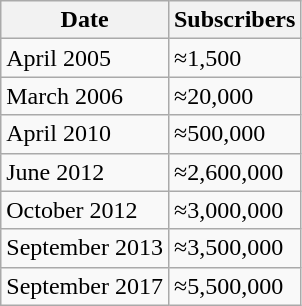<table class="wikitable">
<tr>
<th>Date</th>
<th>Subscribers</th>
</tr>
<tr>
<td>April 2005</td>
<td>≈1,500</td>
</tr>
<tr>
<td>March 2006</td>
<td>≈20,000</td>
</tr>
<tr>
<td>April 2010</td>
<td>≈500,000</td>
</tr>
<tr>
<td>June 2012</td>
<td>≈2,600,000</td>
</tr>
<tr>
<td>October 2012</td>
<td>≈3,000,000</td>
</tr>
<tr>
<td>September 2013</td>
<td>≈3,500,000</td>
</tr>
<tr>
<td>September 2017</td>
<td>≈5,500,000</td>
</tr>
</table>
